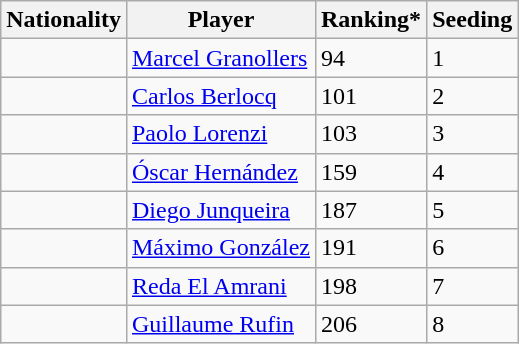<table class="wikitable" border="1">
<tr>
<th>Nationality</th>
<th>Player</th>
<th>Ranking*</th>
<th>Seeding</th>
</tr>
<tr>
<td></td>
<td><a href='#'>Marcel Granollers</a></td>
<td>94</td>
<td>1</td>
</tr>
<tr>
<td></td>
<td><a href='#'>Carlos Berlocq</a></td>
<td>101</td>
<td>2</td>
</tr>
<tr>
<td></td>
<td><a href='#'>Paolo Lorenzi</a></td>
<td>103</td>
<td>3</td>
</tr>
<tr>
<td></td>
<td><a href='#'>Óscar Hernández</a></td>
<td>159</td>
<td>4</td>
</tr>
<tr>
<td></td>
<td><a href='#'>Diego Junqueira</a></td>
<td>187</td>
<td>5</td>
</tr>
<tr>
<td></td>
<td><a href='#'>Máximo González</a></td>
<td>191</td>
<td>6</td>
</tr>
<tr>
<td></td>
<td><a href='#'>Reda El Amrani</a></td>
<td>198</td>
<td>7</td>
</tr>
<tr>
<td></td>
<td><a href='#'>Guillaume Rufin</a></td>
<td>206</td>
<td>8</td>
</tr>
</table>
